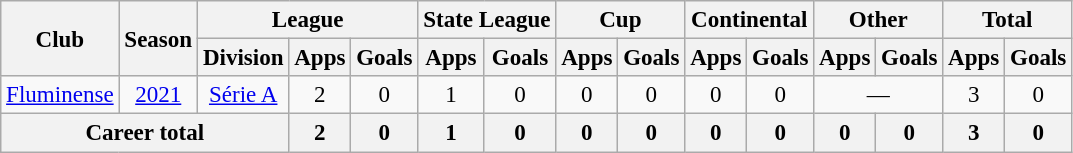<table class="wikitable" style="text-align: center; font-size:96%">
<tr>
<th rowspan="2">Club</th>
<th rowspan="2">Season</th>
<th colspan="3">League</th>
<th colspan="2">State League</th>
<th colspan="2">Cup</th>
<th colspan="2">Continental</th>
<th colspan="2">Other</th>
<th colspan="2">Total</th>
</tr>
<tr>
<th>Division</th>
<th>Apps</th>
<th>Goals</th>
<th>Apps</th>
<th>Goals</th>
<th>Apps</th>
<th>Goals</th>
<th>Apps</th>
<th>Goals</th>
<th>Apps</th>
<th>Goals</th>
<th>Apps</th>
<th>Goals</th>
</tr>
<tr>
<td><a href='#'>Fluminense</a></td>
<td><a href='#'>2021</a></td>
<td><a href='#'>Série A</a></td>
<td>2</td>
<td>0</td>
<td>1</td>
<td>0</td>
<td>0</td>
<td>0</td>
<td>0</td>
<td>0</td>
<td colspan="2">—</td>
<td>3</td>
<td>0</td>
</tr>
<tr>
<th colspan="3"><strong>Career total</strong></th>
<th>2</th>
<th>0</th>
<th>1</th>
<th>0</th>
<th>0</th>
<th>0</th>
<th>0</th>
<th>0</th>
<th>0</th>
<th>0</th>
<th>3</th>
<th>0</th>
</tr>
</table>
